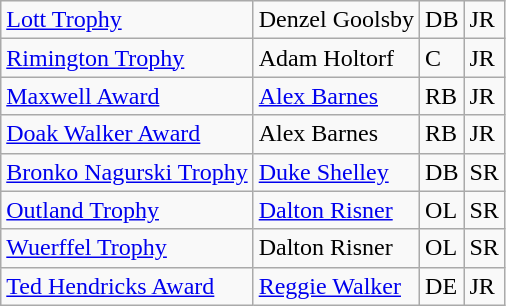<table class="wikitable">
<tr>
<td><a href='#'>Lott Trophy</a></td>
<td>Denzel Goolsby</td>
<td>DB</td>
<td>JR</td>
</tr>
<tr>
<td><a href='#'>Rimington Trophy</a></td>
<td>Adam Holtorf</td>
<td>C</td>
<td>JR</td>
</tr>
<tr>
<td><a href='#'>Maxwell Award</a></td>
<td><a href='#'>Alex Barnes</a></td>
<td>RB</td>
<td>JR</td>
</tr>
<tr>
<td><a href='#'>Doak Walker Award</a></td>
<td>Alex Barnes</td>
<td>RB</td>
<td>JR</td>
</tr>
<tr>
<td><a href='#'>Bronko Nagurski Trophy</a></td>
<td><a href='#'>Duke Shelley</a></td>
<td>DB</td>
<td>SR</td>
</tr>
<tr>
<td><a href='#'>Outland Trophy</a></td>
<td><a href='#'>Dalton Risner</a></td>
<td>OL</td>
<td>SR</td>
</tr>
<tr>
<td><a href='#'>Wuerffel Trophy</a></td>
<td>Dalton Risner</td>
<td>OL</td>
<td>SR</td>
</tr>
<tr>
<td><a href='#'>Ted Hendricks Award</a></td>
<td><a href='#'>Reggie Walker</a></td>
<td>DE</td>
<td>JR</td>
</tr>
</table>
